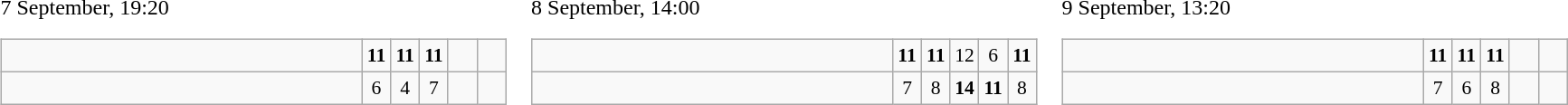<table>
<tr>
<td>7 September, 19:20<br><table class="wikitable" style="text-align:center; font-size:90%;">
<tr>
<td style="width:18em; text-align:left;"><strong></strong></td>
<td style="width:1em"><strong>11</strong></td>
<td style="width:1em"><strong>11</strong></td>
<td style="width:1em"><strong>11</strong></td>
<td style="width:1em"></td>
<td style="width:1em"></td>
</tr>
<tr>
<td style="text-align:left;"></td>
<td>6</td>
<td>4</td>
<td>7</td>
<td></td>
<td></td>
</tr>
</table>
</td>
<td>8 September, 14:00<br><table class="wikitable" style="text-align:center; font-size:90%;">
<tr>
<td style="width:18em; text-align:left;"><strong></strong></td>
<td style="width:1em"><strong>11</strong></td>
<td style="width:1em"><strong>11</strong></td>
<td style="width:1em">12</td>
<td style="width:1em">6</td>
<td style="width:1em"><strong>11</strong></td>
</tr>
<tr>
<td style="text-align:left;"></td>
<td>7</td>
<td>8</td>
<td><strong>14</strong></td>
<td><strong>11</strong></td>
<td>8</td>
</tr>
</table>
</td>
<td>9 September, 13:20<br><table class="wikitable" style="text-align:center; font-size:90%;">
<tr>
<td style="width:18em; text-align:left;"><strong></strong></td>
<td style="width:1em"><strong>11</strong></td>
<td style="width:1em"><strong>11</strong></td>
<td style="width:1em"><strong>11</strong></td>
<td style="width:1em"></td>
<td style="width:1em"></td>
</tr>
<tr>
<td style="text-align:left;"></td>
<td>7</td>
<td>6</td>
<td>8</td>
<td></td>
<td></td>
</tr>
</table>
</td>
</tr>
</table>
